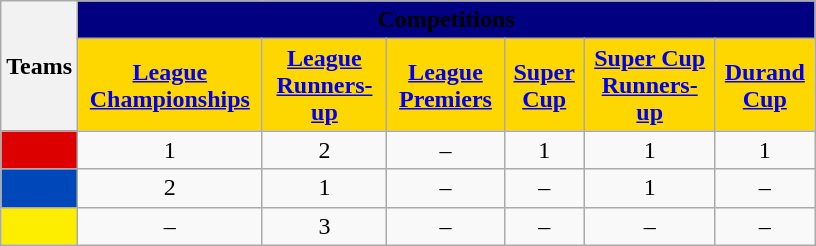<table class="wikitable" style="font-size:100%; width:43%; text-align:center">
<tr>
<th rowspan="2">Teams</th>
<th colspan="6" style="background:#000080"><span> Competitions</span></th>
</tr>
<tr>
<th style="background:#FFD700"><span> <a href='#'>League Championships</a></span></th>
<th style="background:#FFD700"><span> <a href='#'>League Runners-up</a></span></th>
<th style="background:#FFD700"><span> <a href='#'>League Premiers</a></span></th>
<th style="background:#FFD700"><a href='#'>Super Cup</a></th>
<th style="background:#FFD700"><a href='#'>Super Cup Runners-up</a></th>
<th style="background:#FFD700"><span> <a href='#'>Durand Cup</a></span></th>
</tr>
<tr>
<th style="background:#DD0000"></th>
<td>1</td>
<td>2</td>
<td>–</td>
<td>1</td>
<td>1</td>
<td>1</td>
</tr>
<tr>
<th style="background:#0048BA"></th>
<td>2</td>
<td>1</td>
<td>–</td>
<td>–</td>
<td>1</td>
<td>–</td>
</tr>
<tr>
<th style="background:#FDEE00"></th>
<td>–</td>
<td>3</td>
<td>–</td>
<td>–</td>
<td>–</td>
<td>–</td>
</tr>
</table>
